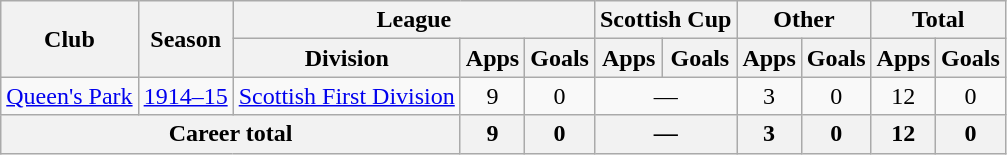<table class="wikitable" style="text-align: center;">
<tr>
<th rowspan="2">Club</th>
<th rowspan="2">Season</th>
<th colspan="3">League</th>
<th colspan="2">Scottish Cup</th>
<th colspan="2">Other</th>
<th colspan="2">Total</th>
</tr>
<tr>
<th>Division</th>
<th>Apps</th>
<th>Goals</th>
<th>Apps</th>
<th>Goals</th>
<th>Apps</th>
<th>Goals</th>
<th>Apps</th>
<th>Goals</th>
</tr>
<tr>
<td><a href='#'>Queen's Park</a></td>
<td><a href='#'>1914–15</a></td>
<td><a href='#'>Scottish First Division</a></td>
<td>9</td>
<td>0</td>
<td colspan="2">―</td>
<td>3</td>
<td>0</td>
<td>12</td>
<td>0</td>
</tr>
<tr>
<th colspan="3">Career total</th>
<th>9</th>
<th>0</th>
<th colspan="2">―</th>
<th>3</th>
<th>0</th>
<th>12</th>
<th>0</th>
</tr>
</table>
